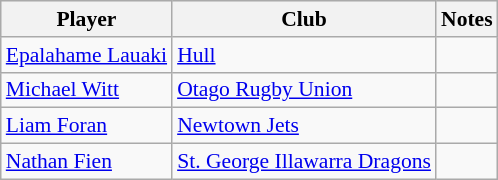<table class="wikitable" style="font-size:90%">
<tr bgcolor="#efefef">
<th>Player</th>
<th>Club</th>
<th>Notes</th>
</tr>
<tr>
<td><a href='#'>Epalahame Lauaki</a></td>
<td><a href='#'>Hull</a></td>
<td></td>
</tr>
<tr>
<td><a href='#'>Michael Witt</a></td>
<td><a href='#'>Otago Rugby Union</a></td>
<td></td>
</tr>
<tr>
<td><a href='#'>Liam Foran</a></td>
<td><a href='#'>Newtown Jets</a></td>
<td></td>
</tr>
<tr>
<td><a href='#'>Nathan Fien</a></td>
<td><a href='#'>St. George Illawarra Dragons</a></td>
<td></td>
</tr>
</table>
